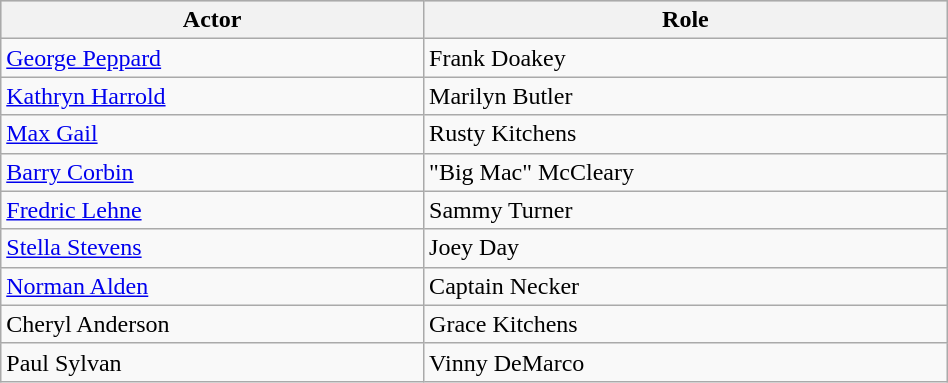<table class="wikitable" width="50%">
<tr bgcolor="#CCCCCC">
<th>Actor</th>
<th>Role</th>
</tr>
<tr>
<td><a href='#'>George Peppard</a></td>
<td>Frank Doakey</td>
</tr>
<tr>
<td><a href='#'>Kathryn Harrold</a></td>
<td>Marilyn Butler</td>
</tr>
<tr>
<td><a href='#'>Max Gail</a></td>
<td>Rusty Kitchens</td>
</tr>
<tr>
<td><a href='#'>Barry Corbin</a></td>
<td>"Big Mac" McCleary</td>
</tr>
<tr>
<td><a href='#'>Fredric Lehne</a></td>
<td>Sammy Turner</td>
</tr>
<tr>
<td><a href='#'>Stella Stevens</a></td>
<td>Joey Day</td>
</tr>
<tr>
<td><a href='#'>Norman Alden</a></td>
<td>Captain Necker</td>
</tr>
<tr>
<td>Cheryl Anderson</td>
<td>Grace Kitchens</td>
</tr>
<tr>
<td>Paul Sylvan</td>
<td>Vinny DeMarco</td>
</tr>
</table>
